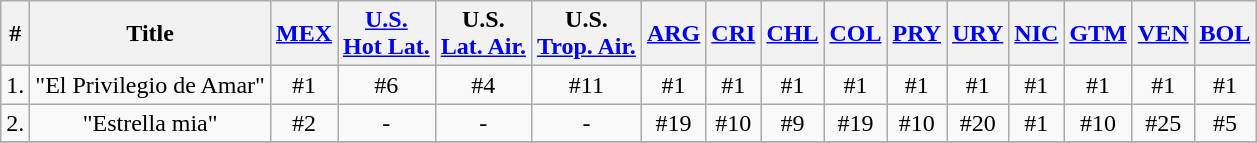<table class="wikitable">
<tr>
<th>#</th>
<th>Title</th>
<th><a href='#'>MEX</a></th>
<th><a href='#'>U.S.</a><br><a href='#'>Hot Lat.</a></th>
<th>U.S.<br><a href='#'>Lat. Air.</a></th>
<th>U.S.<br><a href='#'>Trop. Air.</a></th>
<th><a href='#'>ARG</a></th>
<th><a href='#'>CRI</a></th>
<th><a href='#'>CHL</a></th>
<th><a href='#'>COL</a></th>
<th><a href='#'>PRY</a></th>
<th><a href='#'>URY</a></th>
<th><a href='#'>NIC</a></th>
<th><a href='#'>GTM</a></th>
<th><a href='#'>VEN</a></th>
<th><a href='#'>BOL</a></th>
</tr>
<tr>
<td>1.</td>
<td align="center">"El Privilegio de Amar"</td>
<td align="center">#1</td>
<td align="center">#6<small></small></td>
<td align="center">#4<small></small></td>
<td align="center">#11<small></small></td>
<td align="center">#1</td>
<td align="center">#1</td>
<td align="center">#1</td>
<td align="center">#1</td>
<td align="center">#1</td>
<td align="center">#1</td>
<td align="center">#1</td>
<td align="center">#1</td>
<td align="center">#1</td>
<td align="center">#1</td>
</tr>
<tr>
<td>2.</td>
<td align="center">"Estrella mia"</td>
<td align="center">#2</td>
<td align="center">-</td>
<td align="center">-</td>
<td align="center">-</td>
<td align="center">#19</td>
<td align="center">#10</td>
<td align="center">#9</td>
<td align="center">#19</td>
<td align="center">#10</td>
<td align="center">#20</td>
<td align="center">#1</td>
<td align="center">#10</td>
<td align="center">#25</td>
<td align="center">#5</td>
</tr>
<tr>
</tr>
</table>
